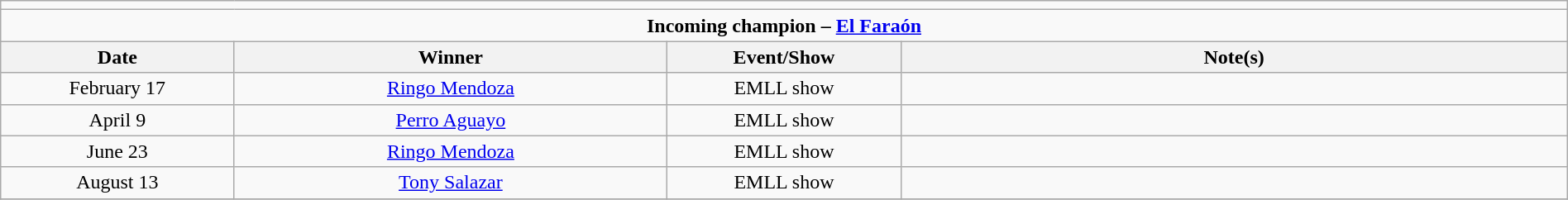<table class="wikitable" style="text-align:center; width:100%;">
<tr>
<td colspan=5></td>
</tr>
<tr>
<td colspan=5><strong>Incoming champion – <a href='#'>El Faraón</a></strong></td>
</tr>
<tr>
<th width=14%>Date</th>
<th width=26%>Winner</th>
<th width=14%>Event/Show</th>
<th width=40%>Note(s)</th>
</tr>
<tr>
<td>February 17</td>
<td><a href='#'>Ringo Mendoza</a></td>
<td>EMLL show</td>
<td></td>
</tr>
<tr>
<td>April 9</td>
<td><a href='#'>Perro Aguayo</a></td>
<td>EMLL show</td>
<td></td>
</tr>
<tr>
<td>June 23</td>
<td><a href='#'>Ringo Mendoza</a></td>
<td>EMLL show</td>
<td></td>
</tr>
<tr>
<td>August 13</td>
<td><a href='#'>Tony Salazar</a></td>
<td>EMLL show</td>
<td></td>
</tr>
<tr>
</tr>
</table>
